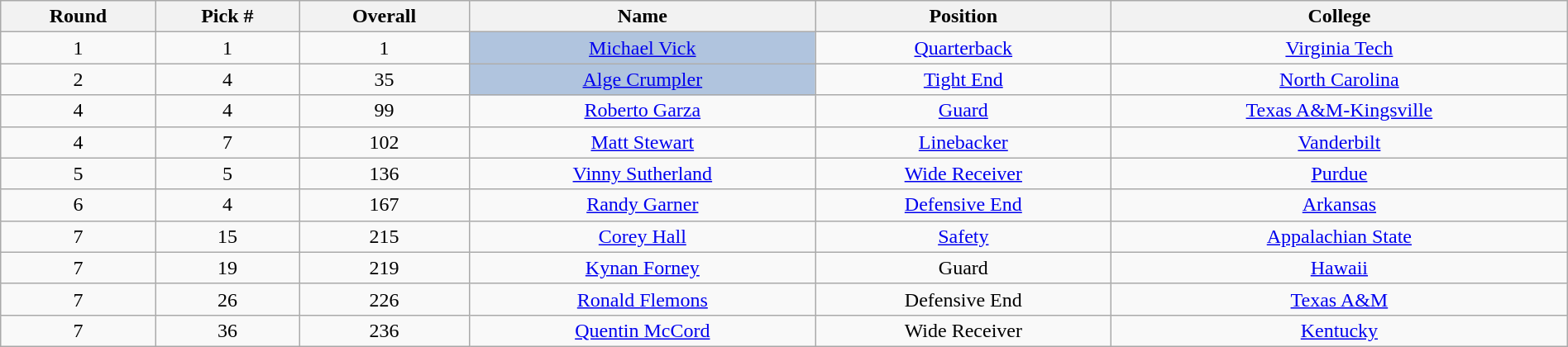<table class="wikitable sortable sortable" style="width: 100%; text-align:center">
<tr>
<th>Round</th>
<th>Pick #</th>
<th>Overall</th>
<th>Name</th>
<th>Position</th>
<th>College</th>
</tr>
<tr>
<td>1</td>
<td>1</td>
<td>1</td>
<td bgcolor=lightsteelblue><a href='#'>Michael Vick</a></td>
<td><a href='#'>Quarterback</a></td>
<td><a href='#'>Virginia Tech</a></td>
</tr>
<tr>
<td>2</td>
<td>4</td>
<td>35</td>
<td bgcolor=lightsteelblue><a href='#'>Alge Crumpler</a></td>
<td><a href='#'>Tight End</a></td>
<td><a href='#'>North Carolina</a></td>
</tr>
<tr>
<td>4</td>
<td>4</td>
<td>99</td>
<td><a href='#'>Roberto Garza</a></td>
<td><a href='#'>Guard</a></td>
<td><a href='#'>Texas A&M-Kingsville</a></td>
</tr>
<tr>
<td>4</td>
<td>7</td>
<td>102</td>
<td><a href='#'>Matt Stewart</a></td>
<td><a href='#'>Linebacker</a></td>
<td><a href='#'>Vanderbilt</a></td>
</tr>
<tr>
<td>5</td>
<td>5</td>
<td>136</td>
<td><a href='#'>Vinny Sutherland</a></td>
<td><a href='#'>Wide Receiver</a></td>
<td><a href='#'>Purdue</a></td>
</tr>
<tr>
<td>6</td>
<td>4</td>
<td>167</td>
<td><a href='#'>Randy Garner</a></td>
<td><a href='#'>Defensive End</a></td>
<td><a href='#'>Arkansas</a></td>
</tr>
<tr>
<td>7</td>
<td>15</td>
<td>215</td>
<td><a href='#'>Corey Hall</a></td>
<td><a href='#'>Safety</a></td>
<td><a href='#'>Appalachian State</a></td>
</tr>
<tr>
<td>7</td>
<td>19</td>
<td>219</td>
<td><a href='#'>Kynan Forney</a></td>
<td>Guard</td>
<td><a href='#'>Hawaii</a></td>
</tr>
<tr>
<td>7</td>
<td>26</td>
<td>226</td>
<td><a href='#'>Ronald Flemons</a></td>
<td>Defensive End</td>
<td><a href='#'>Texas A&M</a></td>
</tr>
<tr>
<td>7</td>
<td>36</td>
<td>236</td>
<td><a href='#'>Quentin McCord</a></td>
<td>Wide Receiver</td>
<td><a href='#'>Kentucky</a></td>
</tr>
</table>
